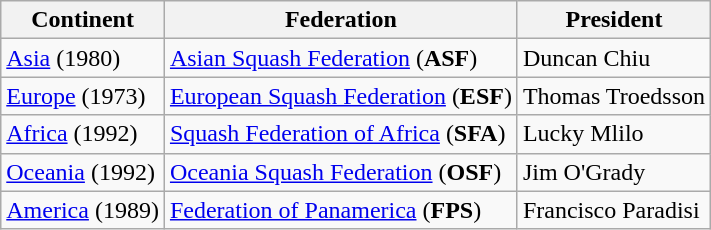<table class="wikitable">
<tr>
<th>Continent</th>
<th>Federation</th>
<th>President</th>
</tr>
<tr>
<td>  <a href='#'>Asia</a> (1980)</td>
<td><a href='#'>Asian Squash Federation</a>  (<strong>ASF</strong>)</td>
<td> Duncan Chiu</td>
</tr>
<tr>
<td>  <a href='#'>Europe</a> (1973)</td>
<td><a href='#'>European Squash Federation</a>  (<strong>ESF</strong>)</td>
<td> Thomas Troedsson</td>
</tr>
<tr>
<td>  <a href='#'>Africa</a> (1992)</td>
<td><a href='#'>Squash Federation of Africa</a>  (<strong>SFA</strong>)</td>
<td> Lucky Mlilo</td>
</tr>
<tr>
<td>  <a href='#'>Oceania</a> (1992)</td>
<td><a href='#'>Oceania Squash Federation</a>  (<strong>OSF</strong>)</td>
<td> Jim O'Grady</td>
</tr>
<tr>
<td>  <a href='#'>America</a> (1989)</td>
<td><a href='#'>Federation of Panamerica</a>  (<strong>FPS</strong>)</td>
<td> Francisco Paradisi</td>
</tr>
</table>
